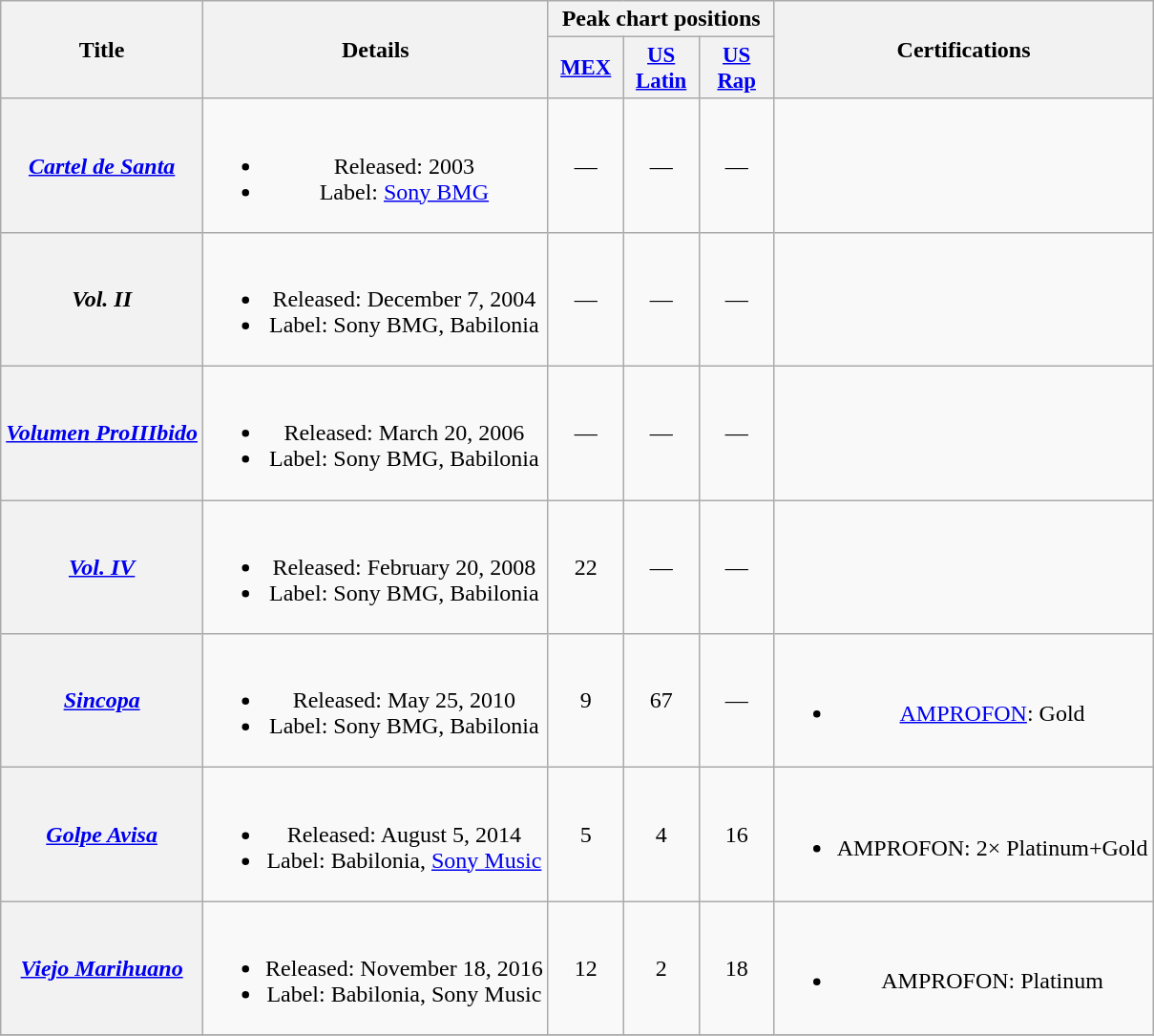<table class="wikitable plainrowheaders" style="text-align: center;">
<tr>
<th scope="col" rowspan="2">Title</th>
<th scope="col" rowspan="2">Details</th>
<th scope="col" colspan="3">Peak chart positions</th>
<th scope="col" rowspan="2">Certifications</th>
</tr>
<tr>
<th scope="col" style="width:3em; font-size:95%;"><a href='#'>MEX</a><br></th>
<th scope="col" style="width:3em; font-size:95%;"><a href='#'>US<br>Latin</a><br></th>
<th scope="col" style="width:3em; font-size:95%;"><a href='#'>US<br>Rap</a><br></th>
</tr>
<tr>
<th scope="row"><em><a href='#'>Cartel de Santa</a></em></th>
<td><br><ul><li>Released: 2003</li><li>Label: <a href='#'>Sony BMG</a></li></ul></td>
<td>—</td>
<td>—</td>
<td>—</td>
<td></td>
</tr>
<tr>
<th scope="row"><em>Vol. II</em></th>
<td><br><ul><li>Released: December 7, 2004</li><li>Label: Sony BMG, Babilonia</li></ul></td>
<td>—</td>
<td>—</td>
<td>—</td>
<td></td>
</tr>
<tr>
<th scope="row"><em><a href='#'>Volumen ProIIIbido</a></em></th>
<td><br><ul><li>Released: March 20, 2006</li><li>Label: Sony BMG, Babilonia</li></ul></td>
<td>—</td>
<td>—</td>
<td>—</td>
<td></td>
</tr>
<tr>
<th scope="row"><em><a href='#'>Vol. IV</a></em></th>
<td><br><ul><li>Released: February 20, 2008</li><li>Label: Sony BMG, Babilonia</li></ul></td>
<td>22</td>
<td>—</td>
<td>—</td>
<td></td>
</tr>
<tr>
<th scope="row"><em><a href='#'>Sincopa</a></em></th>
<td><br><ul><li>Released: May 25, 2010</li><li>Label: Sony BMG, Babilonia</li></ul></td>
<td>9</td>
<td>67</td>
<td>—</td>
<td><br><ul><li><a href='#'>AMPROFON</a>: Gold</li></ul></td>
</tr>
<tr>
<th scope="row"><em><a href='#'>Golpe Avisa</a></em></th>
<td><br><ul><li>Released: August 5, 2014</li><li>Label: Babilonia, <a href='#'>Sony Music</a></li></ul></td>
<td>5</td>
<td>4</td>
<td>16</td>
<td><br><ul><li>AMPROFON: 2× Platinum+Gold</li></ul></td>
</tr>
<tr>
<th scope="row"><em><a href='#'>Viejo Marihuano</a></em></th>
<td><br><ul><li>Released: November 18, 2016</li><li>Label: Babilonia, Sony Music</li></ul></td>
<td>12</td>
<td>2</td>
<td>18</td>
<td><br><ul><li>AMPROFON: Platinum</li></ul></td>
</tr>
<tr>
</tr>
</table>
